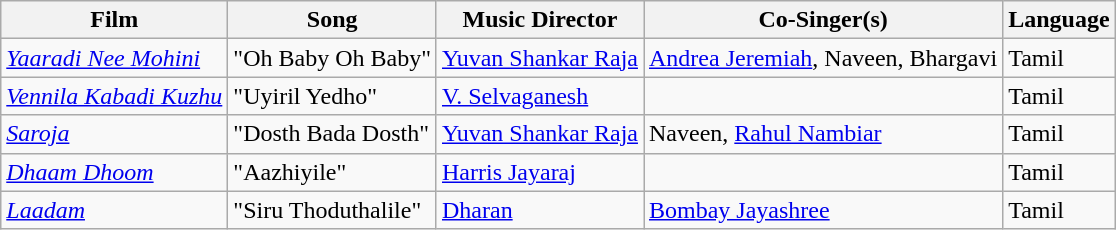<table class="wikitable sortable">
<tr>
<th>Film</th>
<th>Song</th>
<th>Music Director</th>
<th>Co-Singer(s)</th>
<th>Language</th>
</tr>
<tr>
<td><em><a href='#'>Yaaradi Nee Mohini</a></em></td>
<td>"Oh Baby Oh Baby"</td>
<td><a href='#'>Yuvan Shankar Raja</a></td>
<td><a href='#'>Andrea Jeremiah</a>, Naveen, Bhargavi</td>
<td>Tamil</td>
</tr>
<tr>
<td><em><a href='#'>Vennila Kabadi Kuzhu</a></em></td>
<td>"Uyiril Yedho"</td>
<td><a href='#'>V. Selvaganesh</a></td>
<td></td>
<td>Tamil</td>
</tr>
<tr>
<td><em><a href='#'>Saroja</a></em></td>
<td>"Dosth Bada Dosth"</td>
<td><a href='#'>Yuvan Shankar Raja</a></td>
<td>Naveen, <a href='#'>Rahul Nambiar</a></td>
<td>Tamil</td>
</tr>
<tr>
<td><em><a href='#'>Dhaam Dhoom</a></em></td>
<td>"Aazhiyile"</td>
<td><a href='#'>Harris Jayaraj</a></td>
<td></td>
<td>Tamil</td>
</tr>
<tr>
<td><em><a href='#'>Laadam</a></em></td>
<td>"Siru Thoduthalile"</td>
<td><a href='#'>Dharan</a></td>
<td><a href='#'>Bombay Jayashree</a></td>
<td>Tamil</td>
</tr>
</table>
